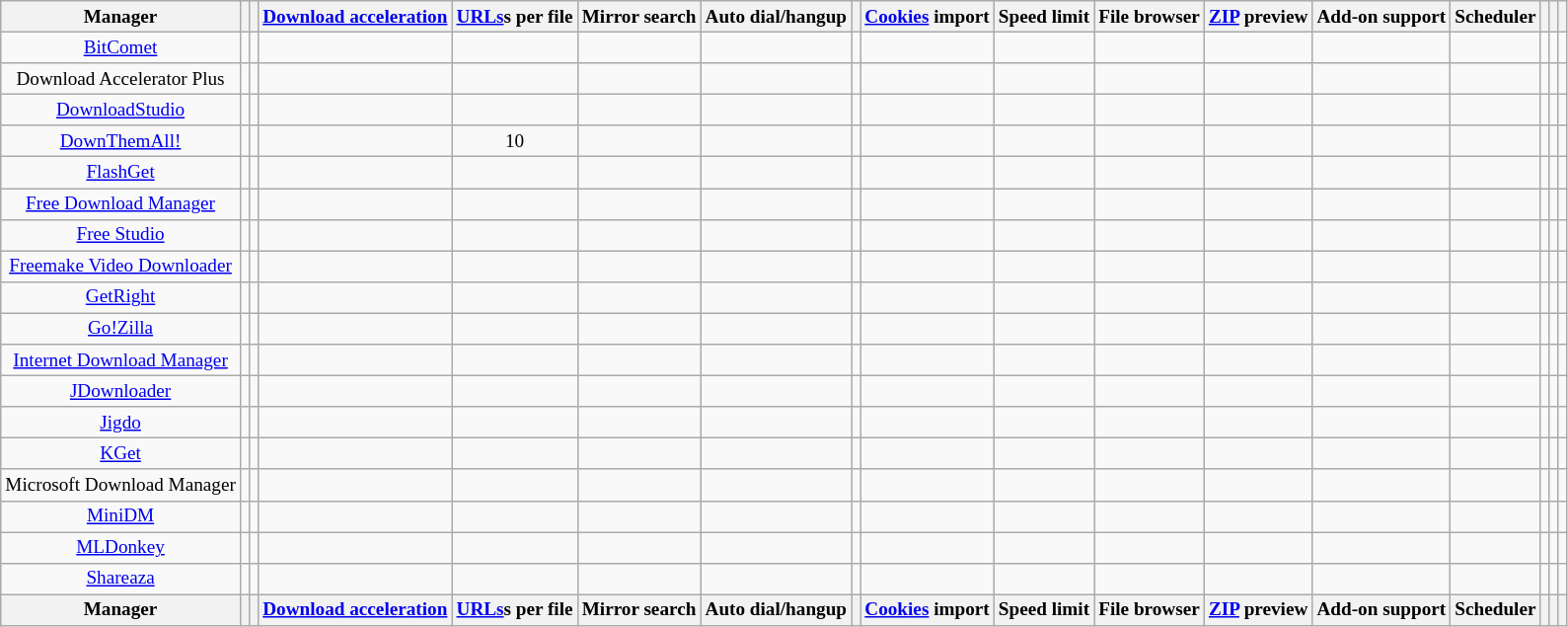<table style="font-size: 80%; text-align: center;" class="wikitable sortable sort-under">
<tr>
<th>Manager</th>
<th></th>
<th></th>
<th><a href='#'>Download acceleration</a></th>
<th><a href='#'>URLs</a>s per file</th>
<th>Mirror search</th>
<th>Auto dial/hangup</th>
<th></th>
<th><a href='#'>Cookies</a> import</th>
<th>Speed limit</th>
<th>File browser</th>
<th><a href='#'>ZIP</a> preview</th>
<th>Add-on support</th>
<th>Scheduler</th>
<th></th>
<th></th>
<th></th>
</tr>
<tr>
<td><a href='#'>BitComet</a></td>
<td></td>
<td></td>
<td></td>
<td></td>
<td></td>
<td></td>
<td></td>
<td></td>
<td></td>
<td></td>
<td></td>
<td></td>
<td></td>
<td></td>
<td></td>
<td></td>
</tr>
<tr>
<td>Download Accelerator Plus</td>
<td></td>
<td></td>
<td></td>
<td></td>
<td></td>
<td></td>
<td></td>
<td></td>
<td></td>
<td></td>
<td></td>
<td></td>
<td></td>
<td></td>
<td></td>
<td></td>
</tr>
<tr>
<td><a href='#'>DownloadStudio</a></td>
<td></td>
<td></td>
<td></td>
<td></td>
<td></td>
<td></td>
<td></td>
<td></td>
<td></td>
<td></td>
<td></td>
<td></td>
<td></td>
<td></td>
<td></td>
<td></td>
</tr>
<tr>
<td><a href='#'>DownThemAll!</a></td>
<td></td>
<td></td>
<td></td>
<td>10</td>
<td></td>
<td></td>
<td></td>
<td></td>
<td></td>
<td></td>
<td></td>
<td></td>
<td></td>
<td></td>
<td></td>
<td></td>
</tr>
<tr>
<td><a href='#'>FlashGet</a></td>
<td></td>
<td></td>
<td></td>
<td></td>
<td></td>
<td></td>
<td></td>
<td></td>
<td></td>
<td></td>
<td></td>
<td></td>
<td></td>
<td></td>
<td></td>
<td></td>
</tr>
<tr>
<td><a href='#'>Free Download Manager</a></td>
<td></td>
<td></td>
<td></td>
<td></td>
<td></td>
<td></td>
<td></td>
<td></td>
<td></td>
<td></td>
<td></td>
<td></td>
<td></td>
<td></td>
<td></td>
<td></td>
</tr>
<tr>
<td><a href='#'>Free Studio</a></td>
<td></td>
<td></td>
<td></td>
<td></td>
<td></td>
<td></td>
<td></td>
<td></td>
<td></td>
<td></td>
<td></td>
<td></td>
<td></td>
<td></td>
<td></td>
<td></td>
</tr>
<tr>
<td><a href='#'>Freemake Video Downloader</a></td>
<td></td>
<td></td>
<td></td>
<td></td>
<td></td>
<td></td>
<td></td>
<td></td>
<td></td>
<td></td>
<td></td>
<td></td>
<td></td>
<td></td>
<td></td>
<td></td>
</tr>
<tr>
<td><a href='#'>GetRight</a></td>
<td></td>
<td></td>
<td></td>
<td></td>
<td></td>
<td></td>
<td></td>
<td></td>
<td></td>
<td></td>
<td></td>
<td></td>
<td></td>
<td></td>
<td></td>
<td></td>
</tr>
<tr>
<td><a href='#'>Go!Zilla</a></td>
<td></td>
<td></td>
<td></td>
<td></td>
<td></td>
<td></td>
<td></td>
<td></td>
<td></td>
<td></td>
<td></td>
<td></td>
<td></td>
<td></td>
<td></td>
<td></td>
</tr>
<tr>
<td><a href='#'>Internet Download Manager</a></td>
<td></td>
<td></td>
<td></td>
<td></td>
<td></td>
<td></td>
<td></td>
<td></td>
<td></td>
<td></td>
<td></td>
<td></td>
<td></td>
<td></td>
<td></td>
<td></td>
</tr>
<tr>
<td><a href='#'>JDownloader</a></td>
<td></td>
<td></td>
<td></td>
<td></td>
<td></td>
<td></td>
<td></td>
<td></td>
<td></td>
<td></td>
<td></td>
<td></td>
<td></td>
<td></td>
<td></td>
<td></td>
</tr>
<tr>
<td><a href='#'>Jigdo</a></td>
<td></td>
<td></td>
<td></td>
<td></td>
<td></td>
<td></td>
<td></td>
<td></td>
<td></td>
<td></td>
<td></td>
<td></td>
<td></td>
<td></td>
<td></td>
<td></td>
</tr>
<tr>
<td><a href='#'>KGet</a></td>
<td></td>
<td></td>
<td></td>
<td></td>
<td></td>
<td></td>
<td></td>
<td></td>
<td></td>
<td></td>
<td></td>
<td></td>
<td></td>
<td></td>
<td></td>
<td></td>
</tr>
<tr>
<td>Microsoft Download Manager</td>
<td></td>
<td></td>
<td></td>
<td></td>
<td></td>
<td></td>
<td></td>
<td></td>
<td></td>
<td></td>
<td></td>
<td></td>
<td></td>
<td></td>
<td></td>
<td></td>
</tr>
<tr>
<td><a href='#'>MiniDM</a></td>
<td></td>
<td></td>
<td></td>
<td></td>
<td></td>
<td></td>
<td></td>
<td></td>
<td></td>
<td></td>
<td></td>
<td></td>
<td></td>
<td></td>
<td></td>
<td></td>
</tr>
<tr>
<td><a href='#'>MLDonkey</a></td>
<td></td>
<td></td>
<td></td>
<td></td>
<td></td>
<td></td>
<td></td>
<td></td>
<td></td>
<td></td>
<td></td>
<td></td>
<td></td>
<td></td>
<td></td>
<td></td>
</tr>
<tr>
<td><a href='#'>Shareaza</a></td>
<td></td>
<td></td>
<td></td>
<td></td>
<td></td>
<td></td>
<td></td>
<td></td>
<td></td>
<td></td>
<td></td>
<td></td>
<td></td>
<td></td>
<td></td>
<td></td>
</tr>
<tr class="sortbottom">
<th>Manager</th>
<th></th>
<th></th>
<th><a href='#'>Download acceleration</a></th>
<th><a href='#'>URLs</a>s per file</th>
<th>Mirror search</th>
<th>Auto dial/hangup</th>
<th></th>
<th><a href='#'>Cookies</a> import</th>
<th>Speed limit</th>
<th>File browser</th>
<th><a href='#'>ZIP</a> preview</th>
<th>Add-on support</th>
<th>Scheduler</th>
<th></th>
<th></th>
<th></th>
</tr>
</table>
